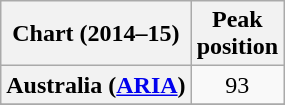<table class="wikitable sortable plainrowheaders">
<tr>
<th>Chart (2014–15)</th>
<th>Peak<br>position</th>
</tr>
<tr>
<th scope="row">Australia (<a href='#'>ARIA</a>)</th>
<td align="center">93</td>
</tr>
<tr>
</tr>
<tr>
</tr>
<tr>
</tr>
<tr>
</tr>
<tr>
</tr>
<tr>
</tr>
<tr>
</tr>
<tr>
</tr>
<tr>
</tr>
</table>
